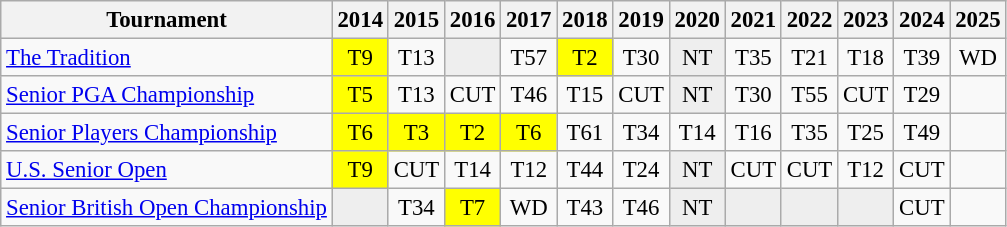<table class="wikitable" style="font-size:95%;text-align:center;">
<tr>
<th>Tournament</th>
<th>2014</th>
<th>2015</th>
<th>2016</th>
<th>2017</th>
<th>2018</th>
<th>2019</th>
<th>2020</th>
<th>2021</th>
<th>2022</th>
<th>2023</th>
<th>2024</th>
<th>2025</th>
</tr>
<tr>
<td align=left><a href='#'>The Tradition</a></td>
<td style="background:yellow;">T9</td>
<td>T13</td>
<td style="background:#eeeeee;"></td>
<td>T57</td>
<td style="background:yellow;">T2</td>
<td>T30</td>
<td style="background:#eeeeee;">NT</td>
<td>T35</td>
<td>T21</td>
<td>T18</td>
<td>T39</td>
<td>WD</td>
</tr>
<tr>
<td align=left><a href='#'>Senior PGA Championship</a></td>
<td style="background:yellow;">T5</td>
<td>T13</td>
<td>CUT</td>
<td>T46</td>
<td>T15</td>
<td>CUT</td>
<td style="background:#eeeeee;">NT</td>
<td>T30</td>
<td>T55</td>
<td>CUT</td>
<td>T29</td>
<td></td>
</tr>
<tr>
<td align=left><a href='#'>Senior Players Championship</a></td>
<td style="background:yellow;">T6</td>
<td style="background:yellow;">T3</td>
<td style="background:yellow;">T2</td>
<td style="background:yellow;">T6</td>
<td>T61</td>
<td>T34</td>
<td>T14</td>
<td>T16</td>
<td>T35</td>
<td>T25</td>
<td>T49</td>
<td></td>
</tr>
<tr>
<td align=left><a href='#'>U.S. Senior Open</a></td>
<td style="background:yellow;">T9</td>
<td>CUT</td>
<td>T14</td>
<td>T12</td>
<td>T44</td>
<td>T24</td>
<td style="background:#eeeeee;">NT</td>
<td>CUT</td>
<td>CUT</td>
<td>T12</td>
<td>CUT</td>
<td></td>
</tr>
<tr>
<td align=left><a href='#'>Senior British Open Championship</a></td>
<td style="background:#eeeeee;"></td>
<td>T34</td>
<td style="background:yellow;">T7</td>
<td>WD</td>
<td>T43</td>
<td>T46</td>
<td style="background:#eeeeee;">NT</td>
<td style="background:#eeeeee;"></td>
<td style="background:#eeeeee;"></td>
<td style="background:#eeeeee;"></td>
<td>CUT</td>
<td></td>
</tr>
</table>
